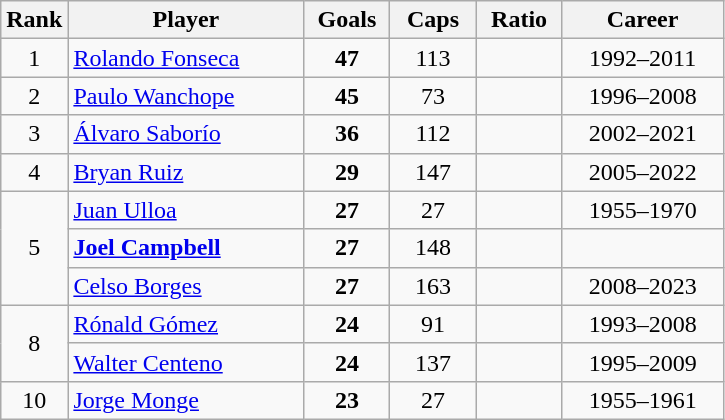<table class="wikitable sortable" style="text-align:center;">
<tr>
<th width=30px>Rank</th>
<th style="width:150px;">Player</th>
<th width=50px>Goals</th>
<th width=50px>Caps</th>
<th width=50px>Ratio</th>
<th style="width:100px;">Career</th>
</tr>
<tr>
<td>1</td>
<td align=left><a href='#'>Rolando Fonseca</a></td>
<td><strong>47</strong></td>
<td>113</td>
<td></td>
<td><span>1992–2011</span></td>
</tr>
<tr>
<td>2</td>
<td align=left><a href='#'>Paulo Wanchope</a></td>
<td><strong>45</strong></td>
<td>73</td>
<td></td>
<td>1996–2008</td>
</tr>
<tr>
<td>3</td>
<td align=left><a href='#'>Álvaro Saborío</a></td>
<td><strong>36</strong></td>
<td>112</td>
<td></td>
<td><span>2002–2021</span></td>
</tr>
<tr>
<td>4</td>
<td align=left><a href='#'>Bryan Ruiz</a></td>
<td><strong>29</strong></td>
<td>147</td>
<td></td>
<td>2005–2022</td>
</tr>
<tr>
<td rowspan=3>5</td>
<td align=left><a href='#'>Juan Ulloa</a></td>
<td><strong>27</strong></td>
<td>27</td>
<td></td>
<td>1955–1970</td>
</tr>
<tr>
<td align=left><strong><a href='#'>Joel Campbell</a></strong></td>
<td><strong>27</strong></td>
<td>148</td>
<td></td>
<td></td>
</tr>
<tr>
<td align=left><a href='#'>Celso Borges</a></td>
<td><strong>27</strong></td>
<td>163</td>
<td></td>
<td>2008–2023</td>
</tr>
<tr>
<td rowspan=2>8</td>
<td align=left><a href='#'>Rónald Gómez</a></td>
<td><strong>24</strong></td>
<td>91</td>
<td></td>
<td>1993–2008</td>
</tr>
<tr>
<td align=left><a href='#'>Walter Centeno</a></td>
<td><strong>24</strong></td>
<td>137</td>
<td></td>
<td>1995–2009</td>
</tr>
<tr>
<td>10</td>
<td align=left><a href='#'>Jorge Monge</a></td>
<td><strong>23</strong></td>
<td>27</td>
<td></td>
<td>1955–1961</td>
</tr>
</table>
